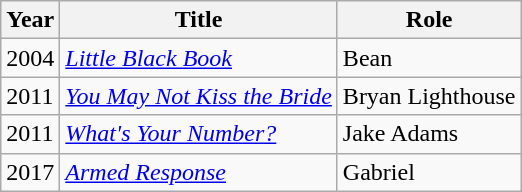<table class="wikitable sortable">
<tr>
<th>Year</th>
<th>Title</th>
<th>Role</th>
</tr>
<tr>
<td>2004</td>
<td><em><a href='#'>Little Black Book</a></em></td>
<td>Bean</td>
</tr>
<tr>
<td>2011</td>
<td><em><a href='#'>You May Not Kiss the Bride</a></em></td>
<td>Bryan Lighthouse</td>
</tr>
<tr>
<td>2011</td>
<td><em><a href='#'>What's Your Number?</a></em></td>
<td>Jake Adams</td>
</tr>
<tr>
<td>2017</td>
<td><em><a href='#'>Armed Response</a></em></td>
<td>Gabriel</td>
</tr>
</table>
